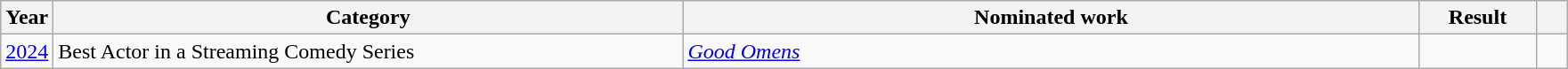<table class=wikitable>
<tr>
<th scope="col" style="width:1em;">Year</th>
<th scope="col" style="width:29em;">Category</th>
<th scope="col" style="width:34em;">Nominated work</th>
<th scope="col" style="width:5em;">Result</th>
<th scope="col" style="width:1em;"></th>
</tr>
<tr>
<td><a href='#'>2024</a></td>
<td>Best Actor in a Streaming Comedy Series</td>
<td><em><a href='#'>Good Omens</a></em></td>
<td></td>
<td></td>
</tr>
</table>
